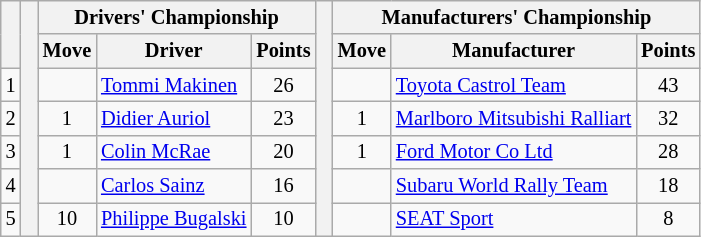<table class="wikitable" style="font-size:85%;">
<tr>
<th rowspan="2"></th>
<th rowspan="7" style="width:5px;"></th>
<th colspan="3">Drivers' Championship</th>
<th rowspan="7" style="width:5px;"></th>
<th colspan="3" nowrap>Manufacturers' Championship</th>
</tr>
<tr>
<th>Move</th>
<th>Driver</th>
<th>Points</th>
<th>Move</th>
<th>Manufacturer</th>
<th>Points</th>
</tr>
<tr>
<td align="center">1</td>
<td align="center"></td>
<td> <a href='#'>Tommi Makinen</a></td>
<td align="center">26</td>
<td align="center"></td>
<td> <a href='#'>Toyota Castrol Team</a></td>
<td align="center">43</td>
</tr>
<tr>
<td align="center">2</td>
<td align="center"> 1</td>
<td> <a href='#'>Didier Auriol</a></td>
<td align="center">23</td>
<td align="center"> 1</td>
<td> <a href='#'>Marlboro Mitsubishi Ralliart</a></td>
<td align="center">32</td>
</tr>
<tr>
<td align="center">3</td>
<td align="center"> 1</td>
<td> <a href='#'>Colin McRae</a></td>
<td align="center">20</td>
<td align="center"> 1</td>
<td> <a href='#'>Ford Motor Co Ltd</a></td>
<td align="center">28</td>
</tr>
<tr>
<td align="center">4</td>
<td align="center"></td>
<td> <a href='#'>Carlos Sainz</a></td>
<td align="center">16</td>
<td align="center"></td>
<td> <a href='#'>Subaru World Rally Team</a></td>
<td align="center">18</td>
</tr>
<tr>
<td align="center">5</td>
<td align="center"> 10</td>
<td> <a href='#'>Philippe Bugalski</a></td>
<td align="center">10</td>
<td align="center"></td>
<td> <a href='#'>SEAT Sport</a></td>
<td align="center">8</td>
</tr>
</table>
